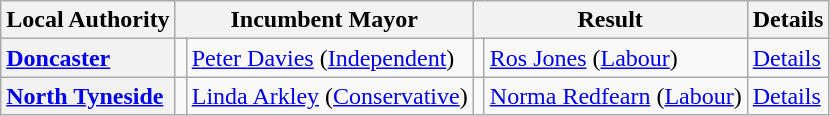<table class="wikitable">
<tr>
<th scope="col">Local Authority</th>
<th colspan=2>Incumbent Mayor</th>
<th colspan=2>Result</th>
<th>Details</th>
</tr>
<tr>
<th scope="row" style="text-align: left;"><a href='#'>Doncaster</a></th>
<td></td>
<td><a href='#'>Peter Davies</a> (<a href='#'>Independent</a>)</td>
<td></td>
<td><a href='#'>Ros Jones</a> (<a href='#'>Labour</a>)</td>
<td><a href='#'>Details</a></td>
</tr>
<tr>
<th scope="row" style="text-align: left;"><a href='#'>North Tyneside</a></th>
<td></td>
<td><a href='#'>Linda Arkley</a> (<a href='#'>Conservative</a>)</td>
<td></td>
<td><a href='#'>Norma Redfearn</a> (<a href='#'>Labour</a>)</td>
<td><a href='#'>Details</a></td>
</tr>
</table>
